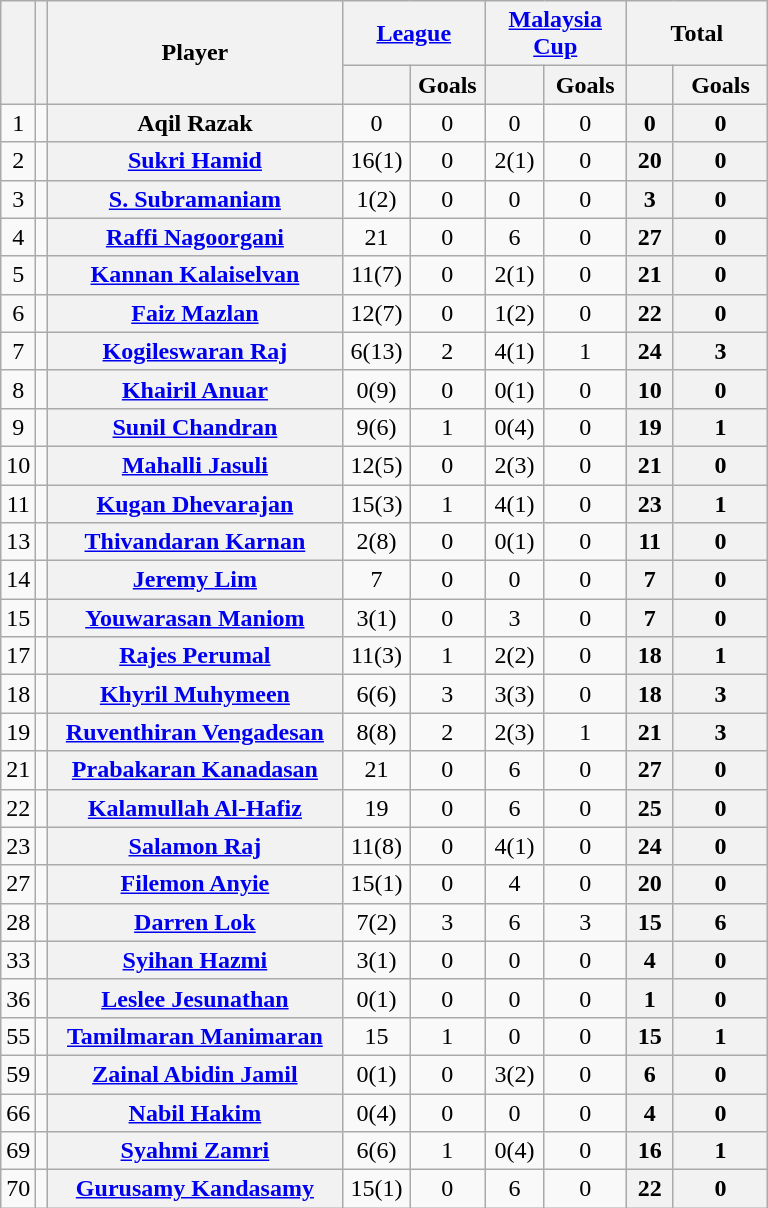<table class="wikitable sortable plainrowheaders" style="text-align:center">
<tr>
<th rowspan="2"></th>
<th rowspan="2"></th>
<th rowspan="2" style="width:190px;">Player</th>
<th colspan="2" style="width:87px;"><a href='#'>League</a></th>
<th colspan="2" style="width:87px;"><a href='#'>Malaysia Cup</a></th>
<th colspan="2" style="width:87px;">Total</th>
</tr>
<tr>
<th></th>
<th>Goals</th>
<th></th>
<th>Goals</th>
<th></th>
<th>Goals</th>
</tr>
<tr>
<td>1</td>
<td></td>
<th scope="row"> Aqil Razak<br></th>
<td>0</td>
<td>0<br></td>
<td>0</td>
<td>0<br></td>
<th>0</th>
<th>0</th>
</tr>
<tr>
<td>2</td>
<td></td>
<th scope="row"> <a href='#'>Sukri Hamid</a><br></th>
<td>16(1)</td>
<td>0<br></td>
<td>2(1)</td>
<td>0<br></td>
<th>20</th>
<th>0</th>
</tr>
<tr>
<td>3</td>
<td></td>
<th scope="row"> <a href='#'>S. Subramaniam</a><br></th>
<td>1(2)</td>
<td>0<br></td>
<td>0</td>
<td>0<br></td>
<th>3</th>
<th>0</th>
</tr>
<tr>
<td>4</td>
<td></td>
<th scope="row"> <a href='#'>Raffi Nagoorgani</a><br></th>
<td>21</td>
<td>0<br></td>
<td>6</td>
<td>0<br></td>
<th>27</th>
<th>0</th>
</tr>
<tr>
<td>5</td>
<td></td>
<th scope="row"> <a href='#'>Kannan Kalaiselvan</a><br></th>
<td>11(7)</td>
<td>0<br></td>
<td>2(1)</td>
<td>0<br></td>
<th>21</th>
<th>0</th>
</tr>
<tr>
<td>6</td>
<td></td>
<th scope="row"> <a href='#'>Faiz Mazlan</a><br></th>
<td>12(7)</td>
<td>0<br></td>
<td>1(2)</td>
<td>0<br></td>
<th>22</th>
<th>0</th>
</tr>
<tr>
<td>7</td>
<td></td>
<th scope="row"> <a href='#'>Kogileswaran Raj</a><br></th>
<td>6(13)</td>
<td>2<br></td>
<td>4(1)</td>
<td>1<br></td>
<th>24</th>
<th>3</th>
</tr>
<tr>
<td>8</td>
<td></td>
<th scope="row"> <a href='#'>Khairil Anuar</a><br></th>
<td>0(9)</td>
<td>0<br></td>
<td>0(1)</td>
<td>0<br></td>
<th>10</th>
<th>0</th>
</tr>
<tr>
<td>9</td>
<td></td>
<th scope="row"> <a href='#'>Sunil Chandran</a><br></th>
<td>9(6)</td>
<td>1<br></td>
<td>0(4)</td>
<td>0<br></td>
<th>19</th>
<th>1</th>
</tr>
<tr>
<td>10</td>
<td></td>
<th scope="row"> <a href='#'>Mahalli Jasuli</a><br></th>
<td>12(5)</td>
<td>0<br></td>
<td>2(3)</td>
<td>0<br></td>
<th>21</th>
<th>0</th>
</tr>
<tr>
<td>11</td>
<td></td>
<th scope="row"> <a href='#'>Kugan Dhevarajan</a><br></th>
<td>15(3)</td>
<td>1<br></td>
<td>4(1)</td>
<td>0<br></td>
<th>23</th>
<th>1</th>
</tr>
<tr>
<td>13</td>
<td></td>
<th scope="row"> <a href='#'>Thivandaran Karnan</a><br></th>
<td>2(8)</td>
<td>0<br></td>
<td>0(1)</td>
<td>0<br></td>
<th>11</th>
<th>0</th>
</tr>
<tr>
<td>14</td>
<td></td>
<th scope="row"> <a href='#'>Jeremy Lim</a><br></th>
<td>7</td>
<td>0<br></td>
<td>0</td>
<td>0<br></td>
<th>7</th>
<th>0</th>
</tr>
<tr>
<td>15</td>
<td></td>
<th scope="row"> <a href='#'>Youwarasan Maniom</a><br></th>
<td>3(1)</td>
<td>0<br></td>
<td>3</td>
<td>0<br></td>
<th>7</th>
<th>0</th>
</tr>
<tr>
<td>17</td>
<td></td>
<th scope="row"> <a href='#'>Rajes Perumal</a><br></th>
<td>11(3)</td>
<td>1<br></td>
<td>2(2)</td>
<td>0<br></td>
<th>18</th>
<th>1</th>
</tr>
<tr>
<td>18</td>
<td></td>
<th scope="row"> <a href='#'>Khyril Muhymeen</a><br></th>
<td>6(6)</td>
<td>3<br></td>
<td>3(3)</td>
<td>0<br></td>
<th>18</th>
<th>3</th>
</tr>
<tr>
<td>19</td>
<td></td>
<th scope="row"> <a href='#'>Ruventhiran Vengadesan</a><br></th>
<td>8(8)</td>
<td>2<br></td>
<td>2(3)</td>
<td>1<br></td>
<th>21</th>
<th>3</th>
</tr>
<tr>
<td>21</td>
<td></td>
<th scope="row"> <a href='#'>Prabakaran Kanadasan</a><br></th>
<td>21</td>
<td>0<br></td>
<td>6</td>
<td>0<br></td>
<th>27</th>
<th>0</th>
</tr>
<tr>
<td>22</td>
<td></td>
<th scope="row"> <a href='#'>Kalamullah Al-Hafiz</a><br></th>
<td>19</td>
<td>0<br></td>
<td>6</td>
<td>0<br></td>
<th>25</th>
<th>0</th>
</tr>
<tr>
<td>23</td>
<td></td>
<th scope="row"> <a href='#'>Salamon Raj</a><br></th>
<td>11(8)</td>
<td>0<br></td>
<td>4(1)</td>
<td>0<br></td>
<th>24</th>
<th>0</th>
</tr>
<tr>
<td>27</td>
<td></td>
<th scope="row"> <a href='#'>Filemon Anyie</a><br></th>
<td>15(1)</td>
<td>0<br></td>
<td>4</td>
<td>0<br></td>
<th>20</th>
<th>0</th>
</tr>
<tr>
<td>28</td>
<td></td>
<th scope="row"> <a href='#'>Darren Lok</a><br></th>
<td>7(2)</td>
<td>3<br></td>
<td>6</td>
<td>3<br></td>
<th>15</th>
<th>6</th>
</tr>
<tr>
<td>33</td>
<td></td>
<th scope="row"> <a href='#'>Syihan Hazmi</a><br></th>
<td>3(1)</td>
<td>0<br></td>
<td>0</td>
<td>0<br></td>
<th>4</th>
<th>0</th>
</tr>
<tr>
<td>36</td>
<td></td>
<th scope="row"> <a href='#'>Leslee Jesunathan</a><br></th>
<td>0(1)</td>
<td>0<br></td>
<td>0</td>
<td>0<br></td>
<th>1</th>
<th>0</th>
</tr>
<tr>
<td>55</td>
<td></td>
<th scope="row"> <a href='#'>Tamilmaran Manimaran</a><br></th>
<td>15</td>
<td>1<br></td>
<td>0</td>
<td>0<br></td>
<th>15</th>
<th>1</th>
</tr>
<tr>
<td>59</td>
<td></td>
<th scope="row"> <a href='#'>Zainal Abidin Jamil</a><br></th>
<td>0(1)</td>
<td>0<br></td>
<td>3(2)</td>
<td>0<br></td>
<th>6</th>
<th>0</th>
</tr>
<tr>
<td>66</td>
<td></td>
<th scope="row"> <a href='#'>Nabil Hakim</a><br></th>
<td>0(4)</td>
<td>0<br></td>
<td>0</td>
<td>0<br></td>
<th>4</th>
<th>0</th>
</tr>
<tr>
<td>69</td>
<td></td>
<th scope="row"> <a href='#'>Syahmi Zamri</a><br></th>
<td>6(6)</td>
<td>1<br></td>
<td>0(4)</td>
<td>0<br></td>
<th>16</th>
<th>1</th>
</tr>
<tr>
<td>70</td>
<td></td>
<th scope="row"> <a href='#'>Gurusamy Kandasamy</a><br></th>
<td>15(1)</td>
<td>0<br></td>
<td>6</td>
<td>0<br></td>
<th>22</th>
<th>0</th>
</tr>
</table>
